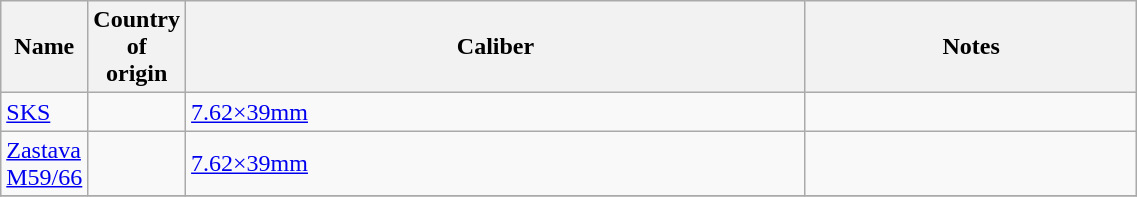<table class="wikitable" width="60%" border="0">
<tr>
<th width="5%">Name</th>
<th width="5%">Country of origin</th>
<th>Caliber</th>
<th>Notes</th>
</tr>
<tr>
<td><a href='#'>SKS</a></td>
<td></td>
<td><a href='#'>7.62×39mm</a></td>
<td></td>
</tr>
<tr>
<td><a href='#'>Zastava M59/66</a></td>
<td></td>
<td><a href='#'>7.62×39mm</a></td>
<td></td>
</tr>
<tr>
</tr>
</table>
